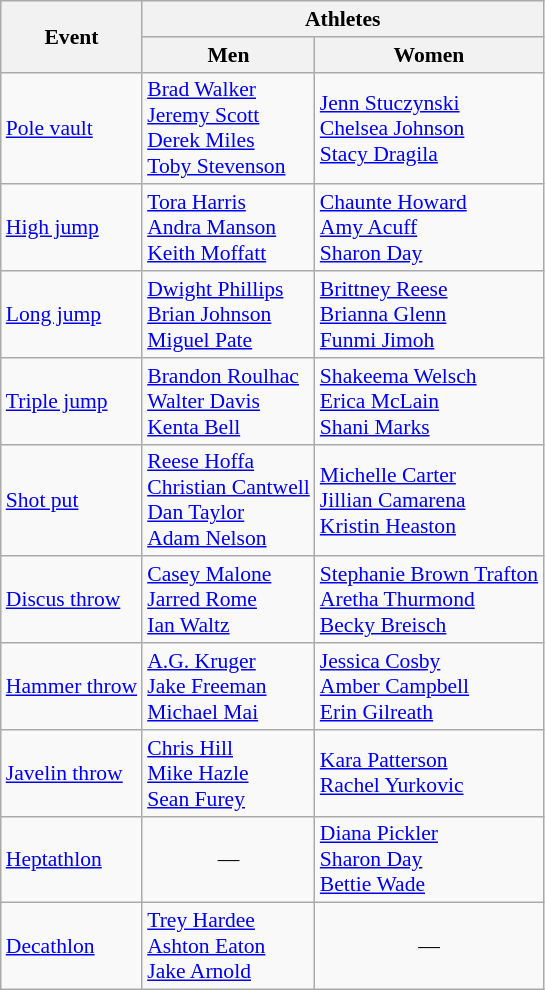<table class=wikitable style="font-size:90%">
<tr>
<th rowspan=2>Event</th>
<th colspan=2>Athletes</th>
</tr>
<tr>
<th>Men</th>
<th>Women</th>
</tr>
<tr>
<td><a href='#'>Pole vault</a></td>
<td><a href='#'>Brad Walker</a><br> <a href='#'>Jeremy Scott</a><br> <a href='#'>Derek Miles</a><br> <a href='#'>Toby Stevenson</a></td>
<td><a href='#'>Jenn Stuczynski</a><br> <a href='#'>Chelsea Johnson</a><br> <a href='#'>Stacy Dragila</a></td>
</tr>
<tr>
<td><a href='#'>High jump</a></td>
<td><a href='#'>Tora Harris</a><br> <a href='#'>Andra Manson</a><br> <a href='#'>Keith Moffatt</a></td>
<td><a href='#'>Chaunte Howard</a><br> <a href='#'>Amy Acuff</a><br> <a href='#'>Sharon Day</a></td>
</tr>
<tr>
<td><a href='#'>Long jump</a></td>
<td><a href='#'>Dwight Phillips</a><br> <a href='#'>Brian Johnson</a><br> <a href='#'>Miguel Pate</a></td>
<td><a href='#'>Brittney Reese</a><br> <a href='#'>Brianna Glenn</a><br> <a href='#'>Funmi Jimoh</a></td>
</tr>
<tr>
<td><a href='#'>Triple jump</a></td>
<td><a href='#'>Brandon Roulhac</a><br> <a href='#'>Walter Davis</a><br> <a href='#'>Kenta Bell</a></td>
<td><a href='#'>Shakeema Welsch</a><br> <a href='#'>Erica McLain</a><br> <a href='#'>Shani Marks</a></td>
</tr>
<tr>
<td><a href='#'>Shot put</a></td>
<td><a href='#'>Reese Hoffa</a><br> <a href='#'>Christian Cantwell</a> <br> <a href='#'>Dan Taylor</a><br> <a href='#'>Adam Nelson</a></td>
<td><a href='#'>Michelle Carter</a><br> <a href='#'>Jillian Camarena</a><br> <a href='#'>Kristin Heaston</a></td>
</tr>
<tr>
<td><a href='#'>Discus throw</a></td>
<td><a href='#'>Casey Malone</a><br> <a href='#'>Jarred Rome</a><br> <a href='#'>Ian Waltz</a></td>
<td><a href='#'>Stephanie Brown Trafton</a><br> <a href='#'>Aretha Thurmond</a><br> <a href='#'>Becky Breisch</a></td>
</tr>
<tr>
<td><a href='#'>Hammer throw</a></td>
<td><a href='#'>A.G. Kruger</a><br> <a href='#'>Jake Freeman</a><br> <a href='#'>Michael Mai</a></td>
<td><a href='#'>Jessica Cosby</a><br> <a href='#'>Amber Campbell</a><br> <a href='#'>Erin Gilreath</a></td>
</tr>
<tr>
<td><a href='#'>Javelin throw</a></td>
<td><a href='#'>Chris Hill</a><br> <a href='#'>Mike Hazle</a><br> <a href='#'>Sean Furey</a></td>
<td><a href='#'>Kara Patterson</a><br> <a href='#'>Rachel Yurkovic</a></td>
</tr>
<tr>
<td><a href='#'>Heptathlon</a></td>
<td align=center>—</td>
<td><a href='#'>Diana Pickler</a><br> <a href='#'>Sharon Day</a><br> <a href='#'>Bettie Wade</a></td>
</tr>
<tr>
<td><a href='#'>Decathlon</a></td>
<td><a href='#'>Trey Hardee</a><br> <a href='#'>Ashton Eaton</a><br> <a href='#'>Jake Arnold</a></td>
<td align=center>—</td>
</tr>
</table>
